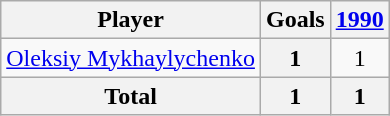<table class="wikitable sortable" style="text-align:center;">
<tr>
<th>Player</th>
<th>Goals</th>
<th><a href='#'>1990</a></th>
</tr>
<tr>
<td align="left"> <a href='#'>Oleksiy Mykhaylychenko</a></td>
<th>1</th>
<td>1</td>
</tr>
<tr class="sortbottom">
<th>Total</th>
<th>1</th>
<th>1</th>
</tr>
</table>
